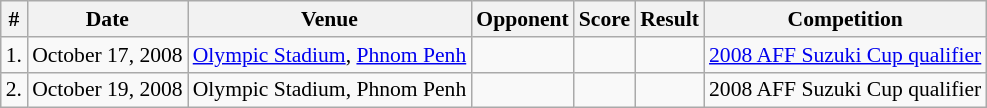<table class="wikitable" style="font-size:90%">
<tr>
<th>#</th>
<th>Date</th>
<th>Venue</th>
<th>Opponent</th>
<th>Score</th>
<th>Result</th>
<th>Competition</th>
</tr>
<tr>
<td>1.</td>
<td>October 17, 2008</td>
<td><a href='#'>Olympic Stadium</a>, <a href='#'>Phnom Penh</a></td>
<td></td>
<td></td>
<td></td>
<td><a href='#'>2008 AFF Suzuki Cup qualifier</a></td>
</tr>
<tr>
<td>2.</td>
<td>October 19, 2008</td>
<td>Olympic Stadium, Phnom Penh</td>
<td></td>
<td></td>
<td></td>
<td>2008 AFF Suzuki Cup qualifier</td>
</tr>
</table>
